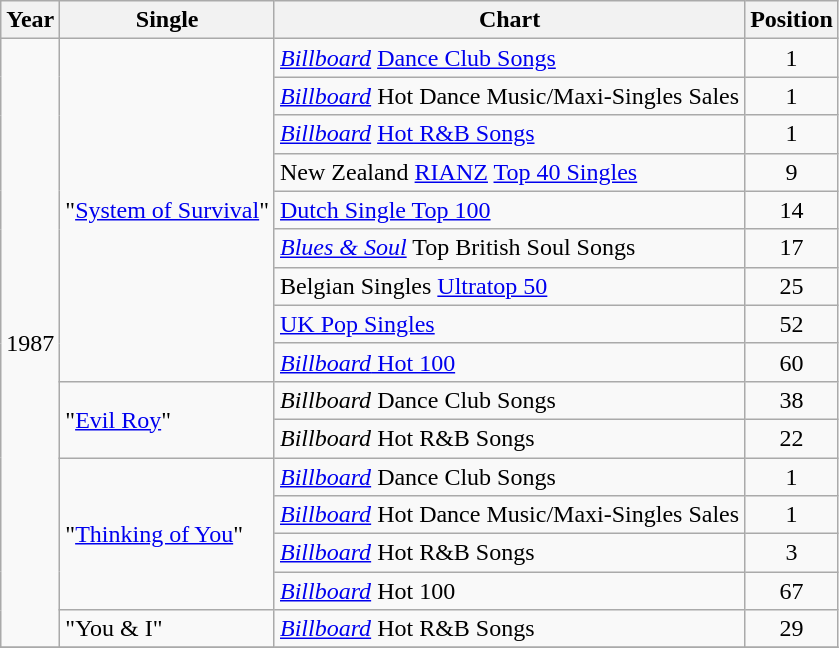<table class="wikitable" border="1">
<tr>
<th>Year</th>
<th>Single</th>
<th>Chart</th>
<th>Position</th>
</tr>
<tr>
<td rowspan="16">1987</td>
<td rowspan="9">"<a href='#'>System of Survival</a>"</td>
<td><em><a href='#'>Billboard</a></em> <a href='#'>Dance Club Songs</a></td>
<td align="center">1</td>
</tr>
<tr>
<td><em><a href='#'>Billboard</a></em> Hot Dance Music/Maxi-Singles Sales</td>
<td align="center">1</td>
</tr>
<tr>
<td><em><a href='#'>Billboard</a></em> <a href='#'>Hot R&B Songs</a></td>
<td align="center">1</td>
</tr>
<tr>
<td>New Zealand <a href='#'>RIANZ</a> <a href='#'>Top 40 Singles</a></td>
<td align="center">9</td>
</tr>
<tr>
<td><a href='#'>Dutch Single Top 100</a></td>
<td align="center">14</td>
</tr>
<tr>
<td><em><a href='#'>Blues & Soul</a></em> Top British Soul Songs</td>
<td align="center">17</td>
</tr>
<tr>
<td>Belgian Singles <a href='#'>Ultratop 50</a></td>
<td align="center">25</td>
</tr>
<tr>
<td><a href='#'>UK Pop Singles</a></td>
<td align="center">52</td>
</tr>
<tr>
<td><a href='#'><em>Billboard</em> Hot 100</a></td>
<td align="center">60</td>
</tr>
<tr>
<td rowspan="2">"<a href='#'>Evil Roy</a>"</td>
<td><em>Billboard</em> Dance Club Songs</td>
<td align="center">38</td>
</tr>
<tr>
<td><em>Billboard</em> Hot R&B Songs</td>
<td align="center">22</td>
</tr>
<tr>
<td rowspan="4">"<a href='#'>Thinking of You</a>"</td>
<td><em><a href='#'>Billboard</a></em> Dance Club Songs</td>
<td align="center">1</td>
</tr>
<tr>
<td><em><a href='#'>Billboard</a></em> Hot Dance Music/Maxi-Singles Sales</td>
<td align="center">1</td>
</tr>
<tr>
<td><em><a href='#'>Billboard</a></em> Hot R&B Songs</td>
<td align="center">3</td>
</tr>
<tr>
<td><em><a href='#'>Billboard</a></em> Hot 100</td>
<td align="center">67</td>
</tr>
<tr>
<td>"You & I"</td>
<td><em><a href='#'>Billboard</a></em> Hot R&B Songs</td>
<td align="center">29</td>
</tr>
<tr>
</tr>
</table>
